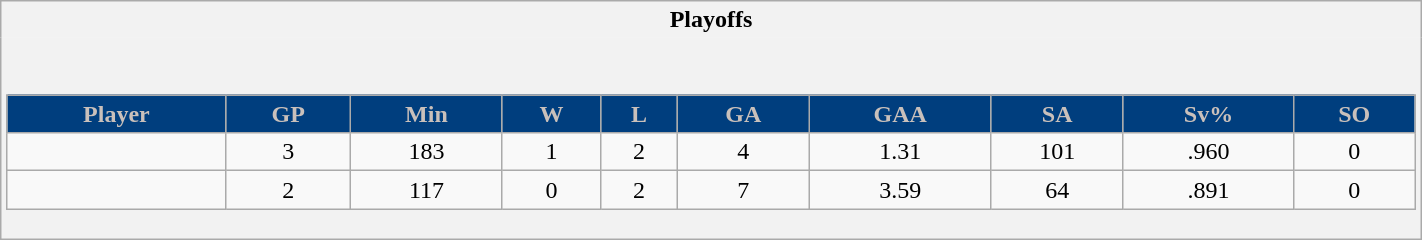<table class="wikitable" style="border: 1px solid #aaa;" width="75%">
<tr>
<th style="border: 0;">Playoffs</th>
</tr>
<tr>
<td style="background: #f2f2f2; border: 0; text-align: center;"><br><table class="wikitable sortable" width="100%">
<tr align="center"  bgcolor="#dddddd">
<th style="background:#003e7e;color:#c9c0bb;">Player</th>
<th style="background:#003e7e;color:#c9c0bb;">GP</th>
<th style="background:#003e7e;color:#c9c0bb;">Min</th>
<th style="background:#003e7e;color:#c9c0bb;">W</th>
<th style="background:#003e7e;color:#c9c0bb;">L</th>
<th style="background:#003e7e;color:#c9c0bb;">GA</th>
<th style="background:#003e7e;color:#c9c0bb;">GAA</th>
<th style="background:#003e7e;color:#c9c0bb;">SA</th>
<th style="background:#003e7e;color:#c9c0bb;">Sv%</th>
<th style="background:#003e7e;color:#c9c0bb;">SO</th>
</tr>
<tr>
<td></td>
<td>3</td>
<td>183</td>
<td>1</td>
<td>2</td>
<td>4</td>
<td>1.31</td>
<td>101</td>
<td>.960</td>
<td>0</td>
</tr>
<tr>
<td></td>
<td>2</td>
<td>117</td>
<td>0</td>
<td>2</td>
<td>7</td>
<td>3.59</td>
<td>64</td>
<td>.891</td>
<td>0</td>
</tr>
</table>
</td>
</tr>
</table>
